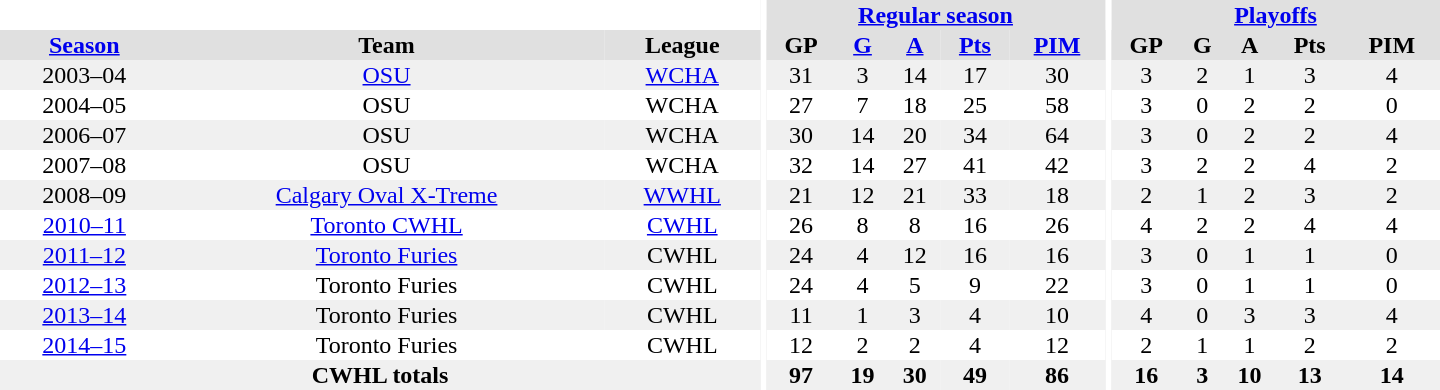<table border="0" cellpadding="1" cellspacing="0" style="text-align:center; width:60em">
<tr bgcolor="#e0e0e0">
<th colspan="3" bgcolor="#ffffff"></th>
<th rowspan="101" bgcolor="#ffffff"></th>
<th colspan="5"><a href='#'>Regular season</a></th>
<th rowspan="101" bgcolor="#ffffff"></th>
<th colspan="5"><a href='#'>Playoffs</a></th>
</tr>
<tr bgcolor="#e0e0e0">
<th><a href='#'>Season</a></th>
<th>Team</th>
<th>League</th>
<th>GP</th>
<th><a href='#'>G</a></th>
<th><a href='#'>A</a></th>
<th><a href='#'>Pts</a></th>
<th><a href='#'>PIM</a></th>
<th>GP</th>
<th>G</th>
<th>A</th>
<th>Pts</th>
<th>PIM</th>
</tr>
<tr style="background:#f0f0f0;">
<td>2003–04</td>
<td><a href='#'>OSU</a></td>
<td><a href='#'>WCHA</a></td>
<td>31</td>
<td>3</td>
<td>14</td>
<td>17</td>
<td>30</td>
<td>3</td>
<td>2</td>
<td>1</td>
<td>3</td>
<td>4</td>
</tr>
<tr>
<td>2004–05</td>
<td>OSU</td>
<td>WCHA</td>
<td>27</td>
<td>7</td>
<td>18</td>
<td>25</td>
<td>58</td>
<td>3</td>
<td>0</td>
<td>2</td>
<td>2</td>
<td>0</td>
</tr>
<tr style="background:#f0f0f0;">
<td>2006–07</td>
<td>OSU</td>
<td>WCHA</td>
<td>30</td>
<td>14</td>
<td>20</td>
<td>34</td>
<td>64</td>
<td>3</td>
<td>0</td>
<td>2</td>
<td>2</td>
<td>4</td>
</tr>
<tr>
<td>2007–08</td>
<td>OSU</td>
<td>WCHA</td>
<td>32</td>
<td>14</td>
<td>27</td>
<td>41</td>
<td>42</td>
<td>3</td>
<td>2</td>
<td>2</td>
<td>4</td>
<td>2</td>
</tr>
<tr bgcolor="#f0f0f0">
<td>2008–09</td>
<td><a href='#'>Calgary Oval X-Treme</a></td>
<td><a href='#'>WWHL</a></td>
<td>21</td>
<td>12</td>
<td>21</td>
<td>33</td>
<td>18</td>
<td>2</td>
<td>1</td>
<td>2</td>
<td>3</td>
<td>2</td>
</tr>
<tr>
<td><a href='#'>2010–11</a></td>
<td><a href='#'>Toronto CWHL</a></td>
<td><a href='#'>CWHL</a></td>
<td>26</td>
<td>8</td>
<td>8</td>
<td>16</td>
<td>26</td>
<td>4</td>
<td>2</td>
<td>2</td>
<td>4</td>
<td>4</td>
</tr>
<tr bgcolor="#f0f0f0">
<td><a href='#'>2011–12</a></td>
<td><a href='#'>Toronto Furies</a></td>
<td>CWHL</td>
<td>24</td>
<td>4</td>
<td>12</td>
<td>16</td>
<td>16</td>
<td>3</td>
<td>0</td>
<td>1</td>
<td>1</td>
<td>0</td>
</tr>
<tr>
<td><a href='#'>2012–13</a></td>
<td>Toronto Furies</td>
<td>CWHL</td>
<td>24</td>
<td>4</td>
<td>5</td>
<td>9</td>
<td>22</td>
<td>3</td>
<td>0</td>
<td>1</td>
<td>1</td>
<td>0</td>
</tr>
<tr bgcolor="#f0f0f0">
<td><a href='#'>2013–14</a></td>
<td>Toronto Furies</td>
<td>CWHL</td>
<td>11</td>
<td>1</td>
<td>3</td>
<td>4</td>
<td>10</td>
<td>4</td>
<td>0</td>
<td>3</td>
<td>3</td>
<td>4</td>
</tr>
<tr>
<td><a href='#'>2014–15</a></td>
<td>Toronto Furies</td>
<td>CWHL</td>
<td>12</td>
<td>2</td>
<td>2</td>
<td>4</td>
<td>12</td>
<td>2</td>
<td>1</td>
<td>1</td>
<td>2</td>
<td>2</td>
</tr>
<tr bgcolor="#f0f0f0">
<th colspan="3">CWHL totals</th>
<th>97</th>
<th>19</th>
<th>30</th>
<th>49</th>
<th>86</th>
<th>16</th>
<th>3</th>
<th>10</th>
<th>13</th>
<th>14</th>
</tr>
</table>
